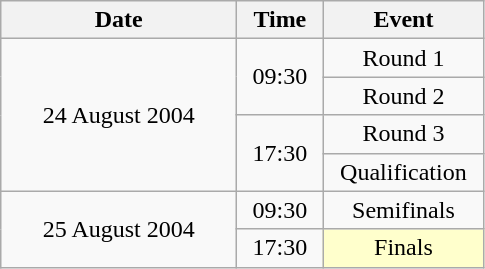<table class = "wikitable" style="text-align:center;">
<tr>
<th width=150>Date</th>
<th width=50>Time</th>
<th width=100>Event</th>
</tr>
<tr>
<td rowspan=4>24 August 2004</td>
<td rowspan=2>09:30</td>
<td>Round 1</td>
</tr>
<tr>
<td>Round 2</td>
</tr>
<tr>
<td rowspan=2>17:30</td>
<td>Round 3</td>
</tr>
<tr>
<td>Qualification</td>
</tr>
<tr>
<td rowspan=2>25 August 2004</td>
<td>09:30</td>
<td>Semifinals</td>
</tr>
<tr>
<td>17:30</td>
<td bgcolor=ffffcc>Finals</td>
</tr>
</table>
